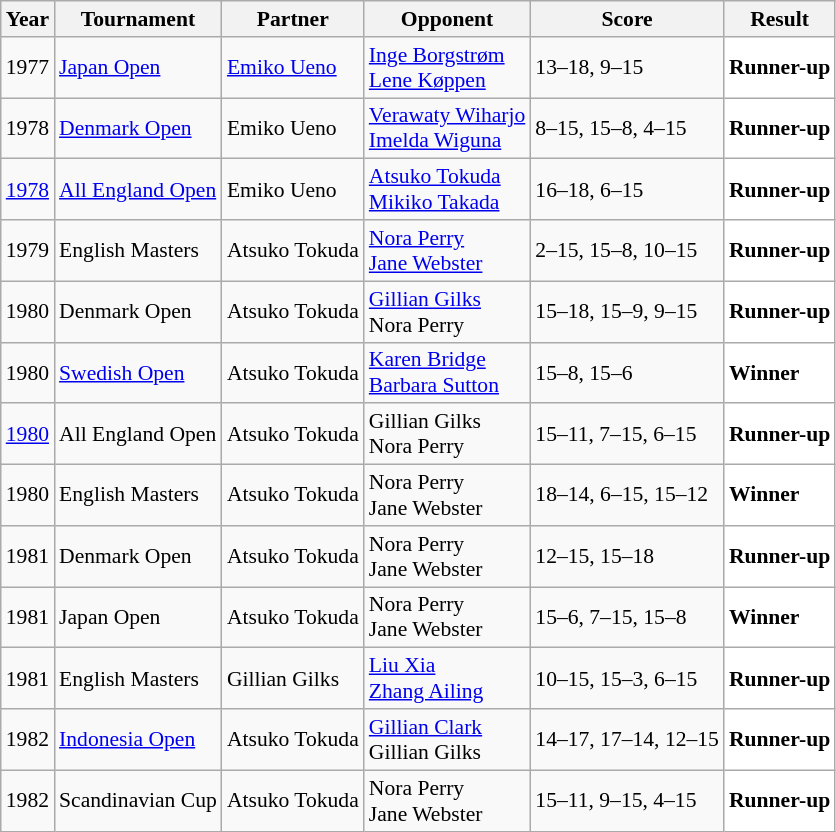<table class="sortable wikitable" style="font-size:90%;">
<tr>
<th>Year</th>
<th>Tournament</th>
<th>Partner</th>
<th>Opponent</th>
<th>Score</th>
<th>Result</th>
</tr>
<tr>
<td align="center">1977</td>
<td align="left"><a href='#'>Japan Open</a></td>
<td align="left"> <a href='#'>Emiko Ueno</a></td>
<td align="left"> <a href='#'>Inge Borgstrøm</a> <br>  <a href='#'>Lene Køppen</a></td>
<td align="left">13–18, 9–15</td>
<td style="text-align:left; background: white"> <strong>Runner-up</strong></td>
</tr>
<tr>
<td align="center">1978</td>
<td align="left"><a href='#'>Denmark Open</a></td>
<td align="left"> Emiko Ueno</td>
<td align="left"> <a href='#'>Verawaty Wiharjo</a> <br>  <a href='#'>Imelda Wiguna</a></td>
<td align="left">8–15, 15–8, 4–15</td>
<td style="text-align:left; background:white"> <strong>Runner-up</strong></td>
</tr>
<tr>
<td align="center"><a href='#'>1978</a></td>
<td align="left"><a href='#'>All England Open</a></td>
<td align="left"> Emiko Ueno</td>
<td align="left"> <a href='#'>Atsuko Tokuda</a><br> <a href='#'>Mikiko Takada</a></td>
<td align="left">16–18, 6–15</td>
<td style="text-align:left; background:white"> <strong>Runner-up</strong></td>
</tr>
<tr>
<td align="center">1979</td>
<td align="left">English Masters</td>
<td align="left"> Atsuko Tokuda</td>
<td align="left"> <a href='#'>Nora Perry</a><br> <a href='#'>Jane Webster</a></td>
<td align="left">2–15, 15–8, 10–15</td>
<td style="text-align:left; background:white"> <strong>Runner-up</strong></td>
</tr>
<tr>
<td align="center">1980</td>
<td align="left">Denmark Open</td>
<td align="left"> Atsuko Tokuda</td>
<td align="left"> <a href='#'>Gillian Gilks</a><br> Nora Perry</td>
<td align="left">15–18, 15–9, 9–15</td>
<td style="text-align:left; background:white"> <strong>Runner-up</strong></td>
</tr>
<tr>
<td align="center">1980</td>
<td align="left"><a href='#'>Swedish Open</a></td>
<td align="left"> Atsuko Tokuda</td>
<td align="left"> <a href='#'>Karen Bridge</a><br> <a href='#'>Barbara Sutton</a></td>
<td align="left">15–8, 15–6</td>
<td style="text-align:left; background:white"> <strong>Winner</strong></td>
</tr>
<tr>
<td align="center"><a href='#'>1980</a></td>
<td align="left">All England Open</td>
<td align="left"> Atsuko Tokuda</td>
<td align="left"> Gillian Gilks<br> Nora Perry</td>
<td align="left">15–11, 7–15, 6–15</td>
<td style="text-align:left; background:white"> <strong>Runner-up</strong></td>
</tr>
<tr>
<td align="center">1980</td>
<td align="left">English Masters</td>
<td align="left"> Atsuko Tokuda</td>
<td align="left"> Nora Perry<br> Jane Webster</td>
<td align="left">18–14, 6–15, 15–12</td>
<td style="text-align:left; background:white"> <strong>Winner</strong></td>
</tr>
<tr>
<td align="center">1981</td>
<td align="left">Denmark Open</td>
<td align="left"> Atsuko Tokuda</td>
<td align="left"> Nora Perry<br> Jane Webster</td>
<td align="left">12–15, 15–18</td>
<td style="text-align:left; background:white"> <strong>Runner-up</strong></td>
</tr>
<tr>
<td align="center">1981</td>
<td align="left">Japan Open</td>
<td align="left"> Atsuko Tokuda</td>
<td align="left"> Nora Perry<br> Jane Webster</td>
<td align="left">15–6, 7–15, 15–8</td>
<td style="text-align:left; background:white"> <strong>Winner</strong></td>
</tr>
<tr>
<td align="center">1981</td>
<td align="left">English Masters</td>
<td align="left"> Gillian Gilks</td>
<td align="left"> <a href='#'>Liu Xia</a><br> <a href='#'>Zhang Ailing</a></td>
<td align="left">10–15, 15–3, 6–15</td>
<td style="text-align:left; background:white"> <strong>Runner-up</strong></td>
</tr>
<tr>
<td align="center">1982</td>
<td align="left"><a href='#'>Indonesia Open</a></td>
<td align="left"> Atsuko Tokuda</td>
<td align="left"> <a href='#'>Gillian Clark</a><br> Gillian Gilks</td>
<td align="left">14–17, 17–14, 12–15</td>
<td style="text-align:left; background:white"> <strong>Runner-up</strong></td>
</tr>
<tr>
<td align="center">1982</td>
<td align="left">Scandinavian Cup</td>
<td align="left"> Atsuko Tokuda</td>
<td align="left"> Nora Perry<br> Jane Webster</td>
<td align="left">15–11, 9–15, 4–15</td>
<td style="text-align:left; background:white"> <strong>Runner-up</strong></td>
</tr>
</table>
